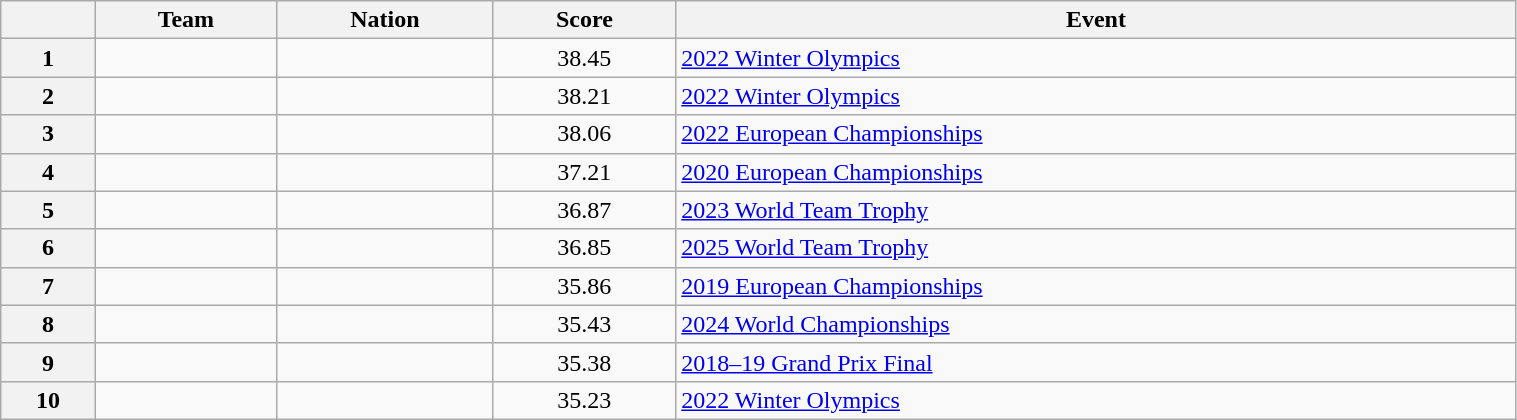<table class="wikitable sortable" style="text-align:left; width:80%">
<tr>
<th scope="col"></th>
<th scope="col">Team</th>
<th scope="col">Nation</th>
<th scope="col">Score</th>
<th scope="col">Event</th>
</tr>
<tr>
<th scope="row">1</th>
<td></td>
<td></td>
<td style="text-align:center;">38.45</td>
<td><a href='#'>2022 Winter Olympics</a></td>
</tr>
<tr>
<th scope="row">2</th>
<td></td>
<td></td>
<td style="text-align:center;">38.21</td>
<td><a href='#'>2022 Winter Olympics</a></td>
</tr>
<tr>
<th scope="row">3</th>
<td></td>
<td></td>
<td style="text-align:center;">38.06</td>
<td><a href='#'>2022 European Championships</a></td>
</tr>
<tr>
<th scope="row">4</th>
<td></td>
<td></td>
<td style="text-align:center;">37.21</td>
<td><a href='#'>2020 European Championships</a></td>
</tr>
<tr>
<th scope="row">5</th>
<td></td>
<td></td>
<td style="text-align:center;">36.87</td>
<td><a href='#'>2023 World Team Trophy</a></td>
</tr>
<tr>
<th scope="row">6</th>
<td></td>
<td></td>
<td style="text-align:center;">36.85</td>
<td><a href='#'>2025 World Team Trophy</a></td>
</tr>
<tr>
<th scope="row">7</th>
<td></td>
<td></td>
<td style="text-align:center;">35.86</td>
<td><a href='#'>2019 European Championships</a></td>
</tr>
<tr>
<th scope="row">8</th>
<td></td>
<td></td>
<td style="text-align:center;">35.43</td>
<td><a href='#'>2024 World Championships</a></td>
</tr>
<tr>
<th scope="row">9</th>
<td></td>
<td></td>
<td style="text-align:center;">35.38</td>
<td><a href='#'>2018–19 Grand Prix Final</a></td>
</tr>
<tr>
<th scope="row">10</th>
<td></td>
<td></td>
<td style="text-align:center;">35.23</td>
<td><a href='#'>2022 Winter Olympics</a></td>
</tr>
</table>
